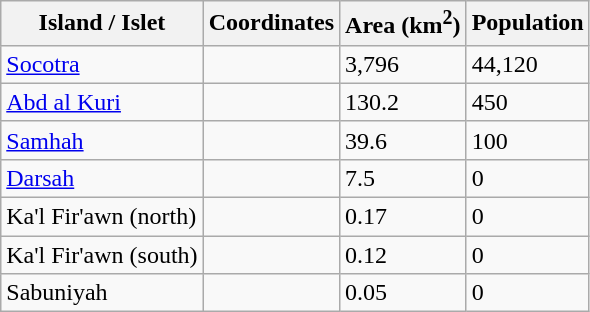<table class="wikitable sortable">
<tr>
<th>Island / Islet</th>
<th>Coordinates</th>
<th>Area (km<sup>2</sup>)</th>
<th>Population</th>
</tr>
<tr>
<td><a href='#'>Socotra</a></td>
<td></td>
<td>3,796</td>
<td>44,120</td>
</tr>
<tr>
<td><a href='#'>Abd al Kuri</a></td>
<td></td>
<td>130.2</td>
<td>450</td>
</tr>
<tr>
<td><a href='#'>Samhah</a></td>
<td></td>
<td>39.6</td>
<td>100</td>
</tr>
<tr>
<td><a href='#'>Darsah</a></td>
<td></td>
<td>7.5</td>
<td>0</td>
</tr>
<tr>
<td>Ka'l Fir'awn (north)</td>
<td></td>
<td>0.17</td>
<td>0</td>
</tr>
<tr>
<td>Ka'l Fir'awn (south)</td>
<td></td>
<td>0.12</td>
<td>0</td>
</tr>
<tr>
<td>Sabuniyah</td>
<td></td>
<td>0.05</td>
<td>0</td>
</tr>
</table>
